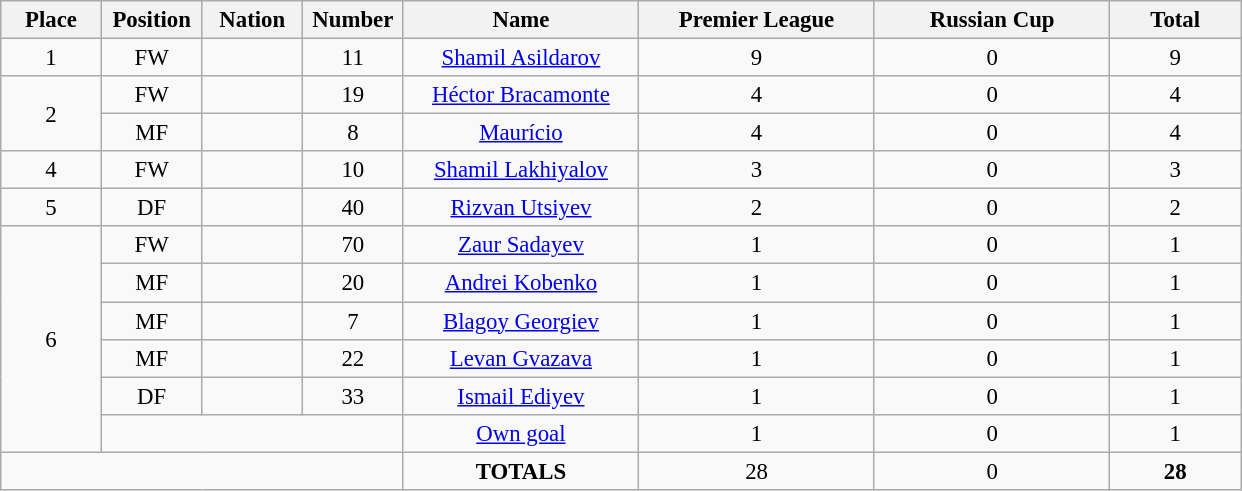<table class="wikitable" style="font-size: 95%; text-align: center;">
<tr>
<th width=60>Place</th>
<th width=60>Position</th>
<th width=60>Nation</th>
<th width=60>Number</th>
<th width=150>Name</th>
<th width=150>Premier League</th>
<th width=150>Russian Cup</th>
<th width=80>Total</th>
</tr>
<tr>
<td>1</td>
<td>FW</td>
<td></td>
<td>11</td>
<td><a href='#'>Shamil Asildarov</a></td>
<td>9</td>
<td>0</td>
<td>9</td>
</tr>
<tr>
<td rowspan="2">2</td>
<td>FW</td>
<td></td>
<td>19</td>
<td><a href='#'>Héctor Bracamonte</a></td>
<td>4</td>
<td>0</td>
<td>4</td>
</tr>
<tr>
<td>MF</td>
<td></td>
<td>8</td>
<td><a href='#'>Maurício</a></td>
<td>4</td>
<td>0</td>
<td>4</td>
</tr>
<tr>
<td>4</td>
<td>FW</td>
<td></td>
<td>10</td>
<td><a href='#'>Shamil Lakhiyalov</a></td>
<td>3</td>
<td>0</td>
<td>3</td>
</tr>
<tr>
<td>5</td>
<td>DF</td>
<td></td>
<td>40</td>
<td><a href='#'>Rizvan Utsiyev</a></td>
<td>2</td>
<td>0</td>
<td>2</td>
</tr>
<tr>
<td rowspan="6">6</td>
<td>FW</td>
<td></td>
<td>70</td>
<td><a href='#'>Zaur Sadayev</a></td>
<td>1</td>
<td>0</td>
<td>1</td>
</tr>
<tr>
<td>MF</td>
<td></td>
<td>20</td>
<td><a href='#'>Andrei Kobenko</a></td>
<td>1</td>
<td>0</td>
<td>1</td>
</tr>
<tr>
<td>MF</td>
<td></td>
<td>7</td>
<td><a href='#'>Blagoy Georgiev</a></td>
<td>1</td>
<td>0</td>
<td>1</td>
</tr>
<tr>
<td>MF</td>
<td></td>
<td>22</td>
<td><a href='#'>Levan Gvazava</a></td>
<td>1</td>
<td>0</td>
<td>1</td>
</tr>
<tr>
<td>DF</td>
<td></td>
<td>33</td>
<td><a href='#'>Ismail Ediyev</a></td>
<td>1</td>
<td>0</td>
<td>1</td>
</tr>
<tr>
<td colspan="3"></td>
<td><a href='#'>Own goal</a></td>
<td>1</td>
<td>0</td>
<td>1</td>
</tr>
<tr>
<td colspan="4"></td>
<td><strong>TOTALS</strong></td>
<td>28</td>
<td>0</td>
<td><strong>28</strong></td>
</tr>
</table>
